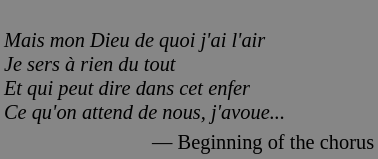<table class="toccolours" style="float: left; margin-left: 1em; margin-right: 2em; font-size: 85%; background:#868686; color:black; width:20em; max-width:20%;" cellspacing="2">
<tr>
<td style="text-align: left;"><br><em>Mais mon Dieu de quoi j'ai l'air</em><br>
<em>Je sers à rien du tout</em><br>
<em>Et qui peut dire dans cet enfer</em><br>
<em>Ce qu'on attend de nous, j'avoue...</em></td>
</tr>
<tr>
<td style="text-align: right;">— Beginning of the chorus</td>
</tr>
</table>
